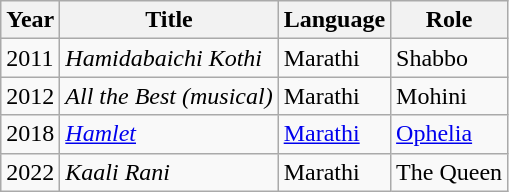<table class="wikitable sortable">
<tr>
<th>Year</th>
<th>Title</th>
<th>Language</th>
<th>Role</th>
</tr>
<tr>
<td>2011</td>
<td><em>Hamidabaichi Kothi</em></td>
<td>Marathi</td>
<td>Shabbo</td>
</tr>
<tr>
<td>2012</td>
<td><em>All the Best (musical)</em></td>
<td>Marathi</td>
<td>Mohini</td>
</tr>
<tr>
<td>2018</td>
<td><em><a href='#'>Hamlet</a></em></td>
<td><a href='#'>Marathi</a></td>
<td><a href='#'>Ophelia</a></td>
</tr>
<tr>
<td>2022</td>
<td><em>Kaali Rani</em></td>
<td>Marathi</td>
<td>The Queen</td>
</tr>
</table>
